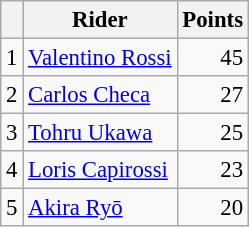<table class="wikitable" style="font-size: 95%;">
<tr>
<th></th>
<th>Rider</th>
<th>Points</th>
</tr>
<tr>
<td align=center>1</td>
<td> <a href='#'>Valentino Rossi</a></td>
<td align=right>45</td>
</tr>
<tr>
<td align=center>2</td>
<td> <a href='#'>Carlos Checa</a></td>
<td align=right>27</td>
</tr>
<tr>
<td align=center>3</td>
<td> <a href='#'>Tohru Ukawa</a></td>
<td align=right>25</td>
</tr>
<tr>
<td align=center>4</td>
<td> <a href='#'>Loris Capirossi</a></td>
<td align=right>23</td>
</tr>
<tr>
<td align=center>5</td>
<td> <a href='#'>Akira Ryō</a></td>
<td align=right>20</td>
</tr>
</table>
